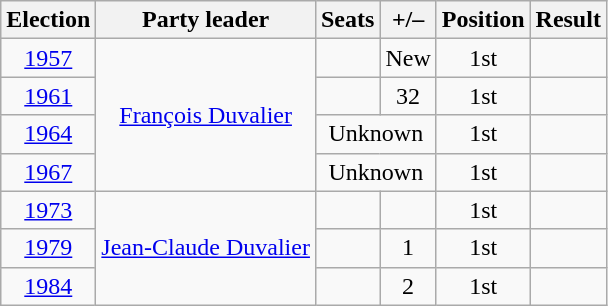<table class=wikitable style=text-align:center>
<tr>
<th>Election</th>
<th>Party leader</th>
<th>Seats</th>
<th>+/–</th>
<th>Position</th>
<th>Result</th>
</tr>
<tr>
<td><a href='#'>1957</a></td>
<td rowspan=4><a href='#'>François Duvalier</a></td>
<td></td>
<td>New</td>
<td>1st</td>
<td></td>
</tr>
<tr>
<td><a href='#'>1961</a></td>
<td></td>
<td> 32</td>
<td> 1st</td>
<td></td>
</tr>
<tr>
<td><a href='#'>1964</a></td>
<td colspan="2">Unknown</td>
<td> 1st</td>
<td></td>
</tr>
<tr>
<td><a href='#'>1967</a></td>
<td colspan="2">Unknown</td>
<td> 1st</td>
<td></td>
</tr>
<tr>
<td><a href='#'>1973</a></td>
<td rowspan=3><a href='#'>Jean-Claude Duvalier</a></td>
<td></td>
<td></td>
<td> 1st</td>
<td></td>
</tr>
<tr>
<td><a href='#'>1979</a></td>
<td></td>
<td> 1</td>
<td> 1st</td>
<td></td>
</tr>
<tr>
<td><a href='#'>1984</a></td>
<td></td>
<td> 2</td>
<td> 1st</td>
<td></td>
</tr>
</table>
